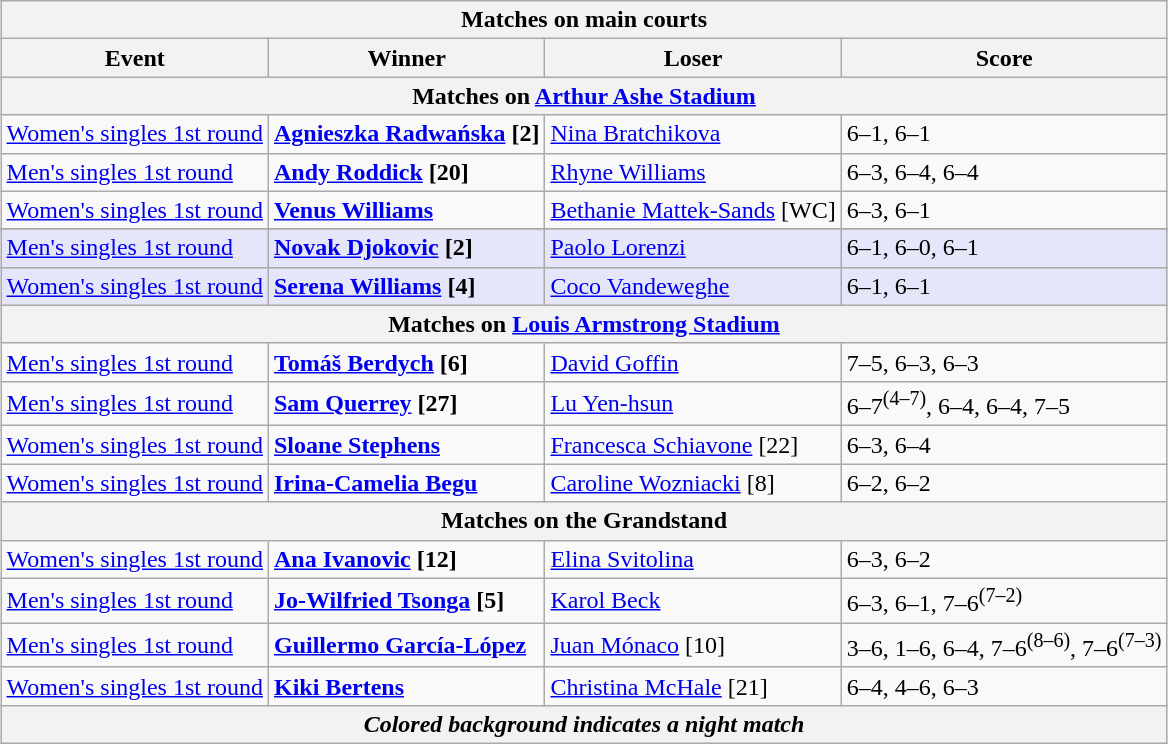<table class="wikitable collapsible uncollapsed" style=margin:auto>
<tr>
<th colspan=4><strong>Matches on main courts</strong></th>
</tr>
<tr>
<th>Event</th>
<th>Winner</th>
<th>Loser</th>
<th>Score</th>
</tr>
<tr>
<th colspan=4><strong>Matches on <a href='#'>Arthur Ashe Stadium</a></strong></th>
</tr>
<tr>
<td><a href='#'>Women's singles 1st round</a></td>
<td><strong> <a href='#'>Agnieszka Radwańska</a> [2]</strong></td>
<td> <a href='#'>Nina Bratchikova</a></td>
<td>6–1, 6–1</td>
</tr>
<tr>
<td><a href='#'>Men's singles 1st round</a></td>
<td> <strong><a href='#'>Andy Roddick</a> [20]</strong></td>
<td> <a href='#'>Rhyne Williams</a></td>
<td>6–3, 6–4, 6–4</td>
</tr>
<tr>
<td><a href='#'>Women's singles 1st round</a></td>
<td> <strong><a href='#'>Venus Williams</a></strong></td>
<td> <a href='#'>Bethanie Mattek-Sands</a> [WC]</td>
<td>6–3, 6–1</td>
</tr>
<tr>
</tr>
<tr bgcolor=lavender>
<td><a href='#'>Men's singles 1st round</a></td>
<td> <strong><a href='#'>Novak Djokovic</a> [2]</strong></td>
<td> <a href='#'>Paolo Lorenzi</a></td>
<td>6–1, 6–0, 6–1</td>
</tr>
<tr bgcolor=lavender>
<td><a href='#'>Women's singles 1st round</a></td>
<td> <strong><a href='#'>Serena Williams</a> [4]</strong></td>
<td> <a href='#'>Coco Vandeweghe</a></td>
<td>6–1, 6–1</td>
</tr>
<tr>
<th colspan=4><strong>Matches on <a href='#'>Louis Armstrong Stadium</a></strong></th>
</tr>
<tr>
<td><a href='#'>Men's singles 1st round</a></td>
<td> <strong><a href='#'>Tomáš Berdych</a> [6]</strong></td>
<td> <a href='#'>David Goffin</a></td>
<td>7–5, 6–3, 6–3</td>
</tr>
<tr>
<td><a href='#'>Men's singles 1st round</a></td>
<td> <strong><a href='#'>Sam Querrey</a> [27]</strong></td>
<td> <a href='#'>Lu Yen-hsun</a></td>
<td>6–7<sup>(4–7)</sup>, 6–4, 6–4, 7–5</td>
</tr>
<tr>
<td><a href='#'>Women's singles 1st round</a></td>
<td> <strong><a href='#'>Sloane Stephens</a></strong></td>
<td> <a href='#'>Francesca Schiavone</a> [22]</td>
<td>6–3, 6–4</td>
</tr>
<tr>
<td><a href='#'>Women's singles 1st round</a></td>
<td> <strong><a href='#'>Irina-Camelia Begu</a></strong></td>
<td> <a href='#'>Caroline Wozniacki</a> [8]</td>
<td>6–2, 6–2</td>
</tr>
<tr>
<th colspan=4><strong>Matches on the Grandstand</strong></th>
</tr>
<tr>
<td><a href='#'>Women's singles 1st round</a></td>
<td> <strong><a href='#'>Ana Ivanovic</a> [12]</strong></td>
<td> <a href='#'>Elina Svitolina</a></td>
<td>6–3, 6–2</td>
</tr>
<tr>
<td><a href='#'>Men's singles 1st round</a></td>
<td> <strong><a href='#'>Jo-Wilfried Tsonga</a> [5]</strong></td>
<td> <a href='#'>Karol Beck</a></td>
<td>6–3, 6–1, 7–6<sup>(7–2)</sup></td>
</tr>
<tr>
<td><a href='#'>Men's singles 1st round</a></td>
<td> <strong><a href='#'>Guillermo García-López</a></strong></td>
<td> <a href='#'>Juan Mónaco</a> [10]</td>
<td>3–6, 1–6, 6–4, 7–6<sup>(8–6)</sup>, 7–6<sup>(7–3)</sup></td>
</tr>
<tr>
<td><a href='#'>Women's singles 1st round</a></td>
<td> <strong><a href='#'>Kiki Bertens</a></strong></td>
<td> <a href='#'>Christina McHale</a> [21]</td>
<td>6–4, 4–6, 6–3</td>
</tr>
<tr>
<th colspan=4><em>Colored background indicates a night match</em></th>
</tr>
</table>
